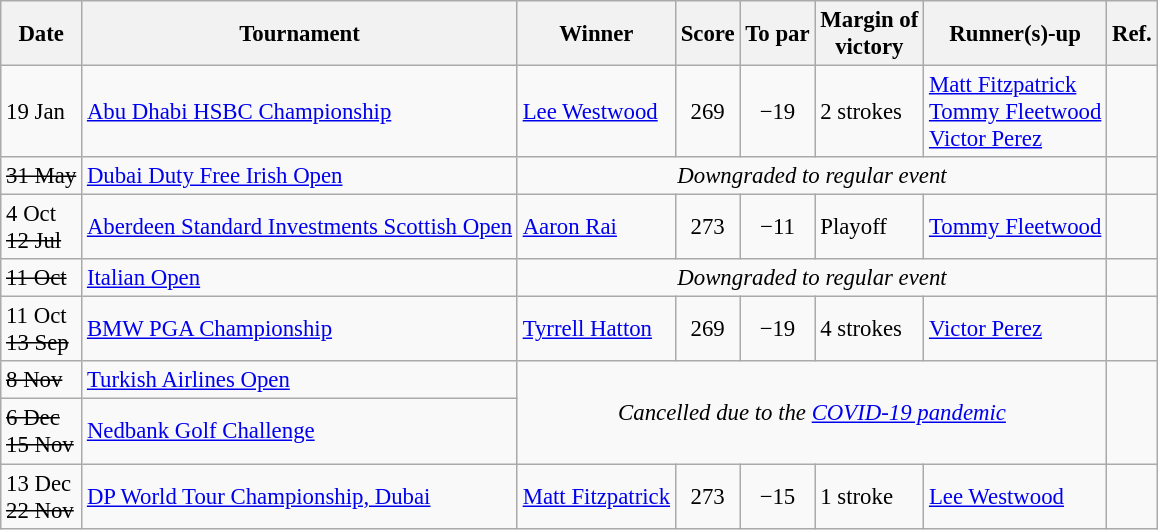<table class=wikitable style="font-size:95%">
<tr>
<th>Date</th>
<th>Tournament</th>
<th>Winner</th>
<th>Score</th>
<th>To par</th>
<th>Margin of<br>victory</th>
<th>Runner(s)-up</th>
<th>Ref.</th>
</tr>
<tr>
<td>19 Jan</td>
<td><a href='#'>Abu Dhabi HSBC Championship</a></td>
<td> <a href='#'>Lee Westwood</a></td>
<td align=center>269</td>
<td align=center>−19</td>
<td>2 strokes</td>
<td> <a href='#'>Matt Fitzpatrick</a><br> <a href='#'>Tommy Fleetwood</a><br> <a href='#'>Victor Perez</a></td>
<td></td>
</tr>
<tr>
<td><s>31 May</s></td>
<td><a href='#'>Dubai Duty Free Irish Open</a></td>
<td colspan=5 align=center><em>Downgraded to regular event</em></td>
<td></td>
</tr>
<tr>
<td>4 Oct<br><s>12 Jul</s></td>
<td><a href='#'>Aberdeen Standard Investments Scottish Open</a></td>
<td> <a href='#'>Aaron Rai</a></td>
<td align=center>273</td>
<td align=center>−11</td>
<td>Playoff</td>
<td> <a href='#'>Tommy Fleetwood</a></td>
<td></td>
</tr>
<tr>
<td><s>11 Oct</s></td>
<td><a href='#'>Italian Open</a></td>
<td colspan=5 align=center><em>Downgraded to regular event</em></td>
<td></td>
</tr>
<tr>
<td>11 Oct<br><s>13 Sep</s></td>
<td><a href='#'>BMW PGA Championship</a></td>
<td> <a href='#'>Tyrrell Hatton</a></td>
<td align=center>269</td>
<td align=center>−19</td>
<td>4 strokes</td>
<td> <a href='#'>Victor Perez</a></td>
<td></td>
</tr>
<tr>
<td><s>8 Nov</s></td>
<td><a href='#'>Turkish Airlines Open</a></td>
<td rowspan=2 colspan=5 align=center><em>Cancelled due to the <a href='#'>COVID-19 pandemic</a></em></td>
<td rowspan=2></td>
</tr>
<tr>
<td><s>6 Dec</s><br><s>15 Nov</s></td>
<td><a href='#'>Nedbank Golf Challenge</a></td>
</tr>
<tr>
<td>13 Dec<br><s>22 Nov</s></td>
<td><a href='#'>DP World Tour Championship, Dubai</a></td>
<td> <a href='#'>Matt Fitzpatrick</a></td>
<td align=center>273</td>
<td align=center>−15</td>
<td>1 stroke</td>
<td> <a href='#'>Lee Westwood</a></td>
<td></td>
</tr>
</table>
